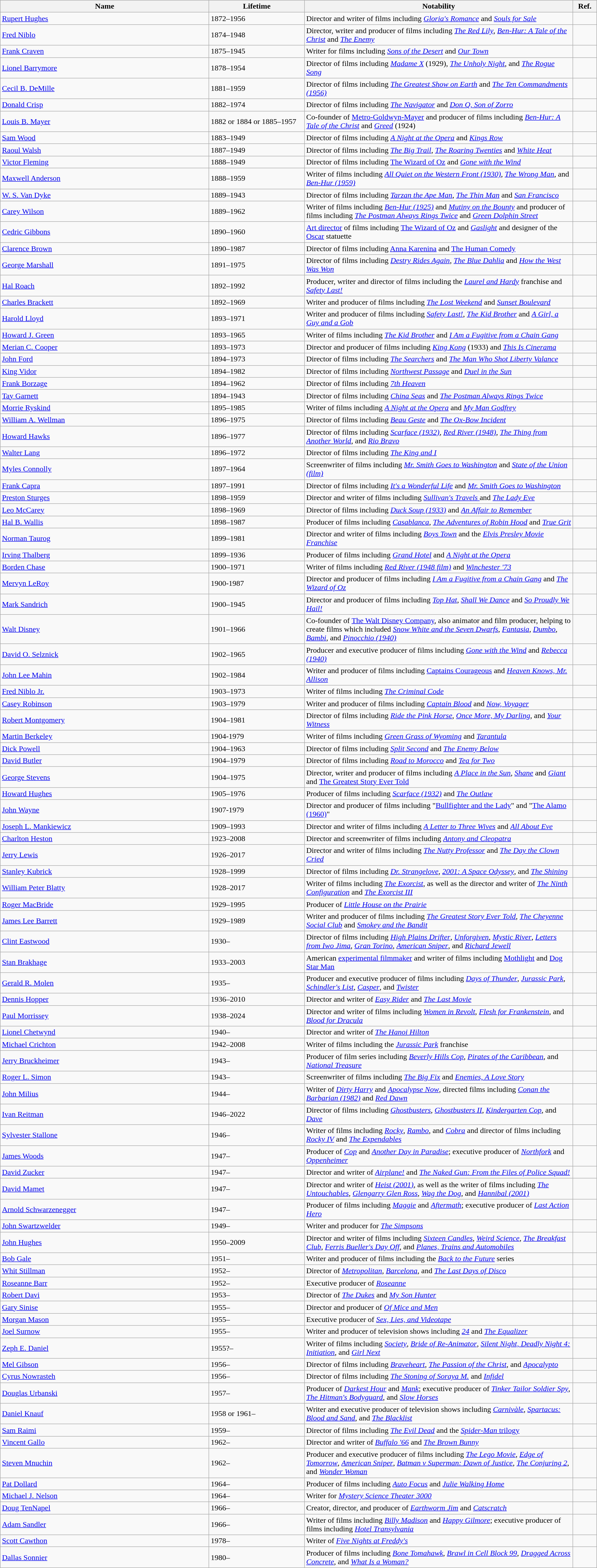<table class="wikitable sortable">
<tr>
<th width="35%">Name</th>
<th width="16%">Lifetime</th>
<th width="45%">Notability</th>
<th class="unsortable" width="17%">Ref.</th>
</tr>
<tr>
<td><a href='#'>Rupert Hughes</a></td>
<td>1872–1956</td>
<td>Director and writer of films including <em><a href='#'>Gloria's Romance</a></em> and <em><a href='#'>Souls for Sale</a></em></td>
<td></td>
</tr>
<tr>
<td><a href='#'>Fred Niblo</a></td>
<td>1874–1948</td>
<td>Director, writer and producer of films including <em><a href='#'>The Red Lily</a></em>, <em><a href='#'>Ben-Hur: A Tale of the Christ</a></em>  and <em><a href='#'>The Enemy</a></em></td>
<td></td>
</tr>
<tr>
<td><a href='#'>Frank Craven</a></td>
<td>1875–1945</td>
<td>Writer for films including <em><a href='#'>Sons of the Desert</a></em> and <a href='#'><em>Our Town</em></a></td>
<td></td>
</tr>
<tr>
<td><a href='#'>Lionel Barrymore</a></td>
<td>1878–1954</td>
<td>Director of films including <em><a href='#'>Madame X</a></em> (1929), <em><a href='#'>The Unholy Night</a></em>, and <em><a href='#'>The Rogue Song</a></em></td>
<td></td>
</tr>
<tr>
<td><a href='#'>Cecil B. DeMille</a></td>
<td>1881–1959</td>
<td>Director of films including <em><a href='#'>The Greatest Show on Earth</a></em> and <em><a href='#'>The Ten Commandments (1956)</a></em></td>
<td></td>
</tr>
<tr>
<td><a href='#'>Donald Crisp</a></td>
<td>1882–1974</td>
<td>Director of films including <em><a href='#'>The Navigator</a></em> and <em><a href='#'>Don Q, Son of Zorro</a></em></td>
<td></td>
</tr>
<tr>
<td><a href='#'>Louis B. Mayer</a></td>
<td>1882 or 1884 or 1885–1957</td>
<td>Co-founder of <a href='#'>Metro-Goldwyn-Mayer</a> and producer of films including <em><a href='#'>Ben-Hur: A Tale of the Christ</a></em> and <em><a href='#'>Greed</a></em> (1924)</td>
<td></td>
</tr>
<tr>
<td><a href='#'>Sam Wood</a></td>
<td>1883–1949</td>
<td>Director of films including <em><a href='#'>A Night at the Opera</a></em> and <em><a href='#'>Kings Row</a></em></td>
<td></td>
</tr>
<tr>
<td><a href='#'>Raoul Walsh</a></td>
<td>1887–1949</td>
<td>Director of films including <em><a href='#'>The Big Trail</a></em>, <em><a href='#'>The Roaring Twenties</a></em> and <em><a href='#'>White Heat</a></em></td>
<td></td>
</tr>
<tr>
<td><a href='#'>Victor Fleming</a></td>
<td>1888–1949</td>
<td>Director of films including <a href='#'>The Wizard of Oz</a> and <em><a href='#'>Gone with the Wind</a></em></td>
<td></td>
</tr>
<tr>
<td><a href='#'>Maxwell Anderson</a></td>
<td>1888–1959</td>
<td>Writer of films including <a href='#'><em>All Quiet on the Western Front (1930)</em></a>, <em><a href='#'>The Wrong Man</a></em>, and <a href='#'><em>Ben-Hur (1959)</em></a></td>
<td></td>
</tr>
<tr>
<td><a href='#'>W. S. Van Dyke</a></td>
<td>1889–1943</td>
<td>Director of films including <em><a href='#'>Tarzan the Ape Man</a></em>, <em><a href='#'>The Thin Man</a></em> and <em><a href='#'>San Francisco</a></em></td>
<td></td>
</tr>
<tr>
<td><a href='#'>Carey Wilson</a></td>
<td>1889–1962</td>
<td>Writer of films including <a href='#'><em>Ben-Hur (1925)</em></a> and <a href='#'><em>Mutiny on the Bounty</em></a> and producer of films including <a href='#'><em>The Postman Always Rings Twice</em></a> and <a href='#'><em>Green Dolphin Street</em></a></td>
<td></td>
</tr>
<tr>
<td><a href='#'>Cedric Gibbons</a></td>
<td>1890–1960</td>
<td><a href='#'>Art director</a> of films including <a href='#'>The Wizard of Oz</a> and <em><a href='#'>Gaslight</a></em> and designer of the <a href='#'>Oscar</a> statuette</td>
<td></td>
</tr>
<tr>
<td><a href='#'>Clarence Brown</a></td>
<td>1890–1987</td>
<td>Director of films including <a href='#'>Anna Karenina</a> and <a href='#'>The Human Comedy</a></td>
<td></td>
</tr>
<tr>
<td><a href='#'>George Marshall</a></td>
<td>1891–1975</td>
<td>Director of films including <em><a href='#'>Destry Rides Again</a></em>, <em><a href='#'>The Blue Dahlia</a></em> and <em><a href='#'>How the West Was Won</a></em></td>
<td></td>
</tr>
<tr>
<td><a href='#'>Hal Roach</a></td>
<td>1892–1992</td>
<td>Producer, writer and director of films including the <em><a href='#'>Laurel and Hardy</a></em> franchise and <em><a href='#'>Safety Last!</a></em></td>
<td></td>
</tr>
<tr>
<td><a href='#'>Charles Brackett</a></td>
<td>1892–1969</td>
<td>Writer and producer of films including <em><a href='#'>The Lost Weekend</a></em> and <em><a href='#'>Sunset Boulevard</a></em></td>
<td></td>
</tr>
<tr>
<td><a href='#'>Harold Lloyd</a></td>
<td>1893–1971</td>
<td>Writer and producer of films including <em><a href='#'>Safety Last!</a></em>, <em><a href='#'>The Kid Brother</a></em> and <em><a href='#'>A Girl, a Guy and a Gob</a></em></td>
<td></td>
</tr>
<tr>
<td><a href='#'>Howard J. Green</a></td>
<td>1893–1965</td>
<td>Writer of films including <em><a href='#'>The Kid Brother</a></em> and <em><a href='#'>I Am a Fugitive from a Chain Gang</a></em></td>
<td></td>
</tr>
<tr>
<td><a href='#'>Merian C. Cooper</a></td>
<td>1893–1973</td>
<td>Director and producer of films including <em><a href='#'>King Kong</a></em> (1933) and <em><a href='#'>This Is Cinerama</a></em></td>
<td></td>
</tr>
<tr>
<td><a href='#'>John Ford</a></td>
<td>1894–1973</td>
<td>Director of films including <em><a href='#'>The Searchers</a></em> and <em><a href='#'>The Man Who Shot Liberty Valance</a></em></td>
<td></td>
</tr>
<tr>
<td><a href='#'>King Vidor</a></td>
<td>1894–1982</td>
<td>Director of films including <em><a href='#'>Northwest Passage</a></em> and <em><a href='#'>Duel in the Sun</a></em></td>
<td></td>
</tr>
<tr>
<td><a href='#'>Frank Borzage</a></td>
<td>1894–1962</td>
<td>Director of films including <em><a href='#'>7th Heaven</a></em></td>
<td></td>
</tr>
<tr>
<td><a href='#'>Tay Garnett</a></td>
<td>1894–1943</td>
<td>Director of films including <em><a href='#'>China Seas</a></em> and <em><a href='#'>The Postman Always Rings Twice</a></em></td>
<td></td>
</tr>
<tr>
<td><a href='#'>Morrie Ryskind</a></td>
<td>1895–1985</td>
<td>Writer of films including <a href='#'><em>A Night at the Opera</em></a> and <em><a href='#'>My Man Godfrey</a></em></td>
<td></td>
</tr>
<tr>
<td><a href='#'>William A. Wellman</a></td>
<td>1896–1975</td>
<td>Director of films including <em><a href='#'>Beau Geste</a></em> and <em><a href='#'>The Ox-Bow Incident</a></em></td>
<td></td>
</tr>
<tr>
<td><a href='#'>Howard Hawks</a></td>
<td>1896–1977</td>
<td>Director of films including <em><a href='#'>Scarface (1932)</a></em>, <em><a href='#'>Red River (1948)</a></em>, <em><a href='#'>The Thing from Another World</a></em>, and <em><a href='#'>Rio Bravo</a></em></td>
<td></td>
</tr>
<tr>
<td><a href='#'>Walter Lang</a></td>
<td>1896–1972</td>
<td>Director of films including <em><a href='#'>The King and I</a></em></td>
<td></td>
</tr>
<tr>
<td><a href='#'>Myles Connolly</a></td>
<td>1897–1964</td>
<td>Screenwriter of films including <em><a href='#'>Mr. Smith Goes to Washington</a></em> and <em><a href='#'>State of the Union (film)</a></em></td>
<td></td>
</tr>
<tr>
<td><a href='#'>Frank Capra</a></td>
<td>1897–1991</td>
<td>Director of films including <em><a href='#'>It's a Wonderful Life</a></em> and <em><a href='#'>Mr. Smith Goes to Washington</a></em></td>
<td></td>
</tr>
<tr>
<td><a href='#'>Preston Sturges</a></td>
<td>1898–1959</td>
<td>Director and writer of films including <em><a href='#'>Sullivan's Travels </a></em> and <em><a href='#'>The Lady Eve</a></em></td>
<td></td>
</tr>
<tr>
<td><a href='#'>Leo McCarey</a></td>
<td>1898–1969</td>
<td>Director of films including <em><a href='#'>Duck Soup (1933)</a></em> and <em><a href='#'>An Affair to Remember</a></em></td>
<td></td>
</tr>
<tr>
<td><a href='#'>Hal B. Wallis</a></td>
<td>1898–1987</td>
<td>Producer of films including <em><a href='#'>Casablanca</a></em>, <em><a href='#'>The Adventures of Robin Hood</a></em> and <em><a href='#'>True Grit</a></em></td>
<td></td>
</tr>
<tr>
<td><a href='#'>Norman Taurog</a></td>
<td>1899–1981</td>
<td>Director and writer of films including <em><a href='#'>Boys Town</a></em> and the <em><a href='#'>Elvis Presley Movie Franchise</a></em></td>
<td></td>
</tr>
<tr>
<td><a href='#'>Irving Thalberg</a></td>
<td>1899–1936</td>
<td>Producer of films including <a href='#'><em>Grand Hotel</em></a> and <a href='#'><em>A Night at the Opera</em></a></td>
<td></td>
</tr>
<tr>
<td><a href='#'>Borden Chase</a></td>
<td>1900–1971</td>
<td>Writer of films including <em><a href='#'>Red River (1948 film)</a></em> and <em><a href='#'>Winchester '73</a></em></td>
<td></td>
</tr>
<tr>
<td><a href='#'>Mervyn LeRoy</a></td>
<td>1900-1987</td>
<td>Director and producer of films including <em><a href='#'>I Am a Fugitive from a Chain Gang</a></em> and <em><a href='#'>The Wizard of Oz</a></em></td>
<td></td>
</tr>
<tr>
<td><a href='#'>Mark Sandrich</a></td>
<td>1900–1945</td>
<td>Director and producer of films including <em><a href='#'>Top Hat</a></em>, <em><a href='#'>Shall We Dance</a></em> and <em><a href='#'>So Proudly We Hail!</a></em></td>
<td></td>
</tr>
<tr>
<td><a href='#'>Walt Disney</a></td>
<td>1901–1966</td>
<td>Co-founder of <a href='#'>The Walt Disney Company</a>, also animator and film producer, helping to create films which included <em><a href='#'>Snow White and the Seven Dwarfs</a></em>, <em><a href='#'>Fantasia</a></em>, <em><a href='#'>Dumbo</a></em>, <em><a href='#'>Bambi</a></em>, and <em><a href='#'>Pinocchio (1940)</a></em></td>
<td></td>
</tr>
<tr>
<td><a href='#'>David O. Selznick</a></td>
<td>1902–1965</td>
<td>Producer and executive producer of films including <a href='#'><em>Gone with the Wind</em></a> and <a href='#'><em>Rebecca (1940)</em></a></td>
<td></td>
</tr>
<tr>
<td><a href='#'>John Lee Mahin</a></td>
<td>1902–1984</td>
<td>Writer and producer of films including <em><a href='#'></em>Captains Courageous<em></a></em> and <em><a href='#'>Heaven Knows, Mr. Allison</a></em></td>
<td></td>
</tr>
<tr>
<td><a href='#'>Fred Niblo Jr.</a></td>
<td>1903–1973</td>
<td>Writer of films including <em><a href='#'>The Criminal Code</a></em></td>
<td></td>
</tr>
<tr>
<td><a href='#'>Casey Robinson</a></td>
<td>1903–1979</td>
<td>Writer and producer of films including <em><a href='#'>Captain Blood</a></em> and <em><a href='#'>Now, Voyager</a></em></td>
<td></td>
</tr>
<tr>
<td><a href='#'>Robert Montgomery</a></td>
<td>1904–1981</td>
<td>Director of films including <em><a href='#'>Ride the Pink Horse</a></em>, <em><a href='#'>Once More, My Darling</a></em>, and <em><a href='#'>Your Witness</a></em></td>
<td></td>
</tr>
<tr>
<td><a href='#'>Martin Berkeley</a></td>
<td>1904-1979</td>
<td>Writer of films including <em><a href='#'>Green Grass of Wyoming</a></em> and <em><a href='#'>Tarantula</a></em></td>
<td></td>
</tr>
<tr>
<td><a href='#'>Dick Powell</a></td>
<td>1904–1963</td>
<td>Director of films including <em><a href='#'>Split Second</a></em> and <em><a href='#'>The Enemy Below</a></em></td>
<td></td>
</tr>
<tr>
<td><a href='#'>David Butler</a></td>
<td>1904–1979</td>
<td>Director of films including <em><a href='#'>Road to Morocco</a></em> and <em><a href='#'>Tea for Two</a></em></td>
<td></td>
</tr>
<tr>
<td><a href='#'>George Stevens</a></td>
<td>1904–1975</td>
<td>Director, writer and producer of films including <em><a href='#'>A Place in the Sun</a></em>, <em><a href='#'>Shane</a></em> and <em><a href='#'>Giant</a></em> and <a href='#'>The Greatest Story Ever Told</a></td>
<td></td>
</tr>
<tr>
<td><a href='#'>Howard Hughes</a></td>
<td>1905–1976</td>
<td>Producer of films including <em><a href='#'>Scarface (1932)</a></em> and <em><a href='#'>The Outlaw</a></em></td>
<td></td>
</tr>
<tr>
<td><a href='#'>John Wayne</a></td>
<td>1907-1979</td>
<td>Director and producer of films including "<a href='#'>Bullfighter and the Lady</a>" and "<a href='#'>The Alamo (1960)</a>"</td>
<td></td>
</tr>
<tr>
<td><a href='#'>Joseph L. Mankiewicz</a></td>
<td>1909–1993</td>
<td>Director and writer of films including <em><a href='#'>A Letter to Three Wives</a></em> and <em><a href='#'>All About Eve</a></em></td>
<td></td>
</tr>
<tr>
<td><a href='#'>Charlton Heston</a></td>
<td>1923–2008</td>
<td>Director and screenwriter of films including <a href='#'><em>Antony and Cleopatra</em></a></td>
<td></td>
</tr>
<tr>
<td><a href='#'>Jerry Lewis</a></td>
<td>1926–2017</td>
<td>Director and writer of films including <a href='#'><em>The Nutty Professor</em></a> and <em><a href='#'>The Day the Clown Cried</a></em></td>
<td></td>
</tr>
<tr>
<td><a href='#'>Stanley Kubrick</a></td>
<td>1928–1999</td>
<td>Director of films including <em><a href='#'>Dr. Strangelove</a></em>, <em><a href='#'>2001: A Space Odyssey</a></em>, and <a href='#'><em>The Shining</em></a></td>
<td></td>
</tr>
<tr>
<td><a href='#'>William Peter Blatty</a></td>
<td>1928–2017</td>
<td>Writer of films including <em><a href='#'>The Exorcist</a></em>, as well as the director and writer of <em><a href='#'>The Ninth Configuration</a></em> and <em><a href='#'>The Exorcist III</a></em></td>
<td></td>
</tr>
<tr>
<td><a href='#'>Roger MacBride</a></td>
<td>1929–1995</td>
<td>Producer of <a href='#'><em>Little House on the Prairie</em></a></td>
<td></td>
</tr>
<tr>
<td><a href='#'>James Lee Barrett</a></td>
<td>1929–1989</td>
<td>Writer and producer of films including <em><a href='#'>The Greatest Story Ever Told</a></em>, <em><a href='#'>The Cheyenne Social Club</a></em> and <em><a href='#'>Smokey and the Bandit</a></em></td>
<td></td>
</tr>
<tr>
<td><a href='#'>Clint Eastwood</a></td>
<td>1930–</td>
<td>Director of films including <em><a href='#'>High Plains Drifter</a></em>, <em><a href='#'>Unforgiven</a></em>, <em><a href='#'>Mystic River</a></em>, <em><a href='#'>Letters from Iwo Jima</a></em>, <em><a href='#'>Gran Torino</a></em>, <em><a href='#'>American Sniper</a></em>, and <em><a href='#'>Richard Jewell</a></em></td>
<td></td>
</tr>
<tr>
<td><a href='#'>Stan Brakhage</a></td>
<td>1933–2003</td>
<td>American <a href='#'>experimental filmmaker</a> and writer of films including <a href='#'>Mothlight</a> and <a href='#'>Dog Star Man</a></td>
<td></td>
</tr>
<tr>
<td><a href='#'>Gerald R. Molen</a></td>
<td>1935–</td>
<td>Producer and executive producer of films including <em><a href='#'>Days of Thunder</a></em>, <em><a href='#'>Jurassic Park</a></em>, <em><a href='#'>Schindler's List</a></em>, <em><a href='#'>Casper</a></em>, and <em><a href='#'>Twister</a></em></td>
<td></td>
</tr>
<tr>
<td><a href='#'>Dennis Hopper</a></td>
<td>1936–2010</td>
<td>Director and writer of <em><a href='#'>Easy Rider</a></em> and <em><a href='#'>The Last Movie</a></em></td>
<td></td>
</tr>
<tr>
<td><a href='#'>Paul Morrissey</a></td>
<td>1938–2024</td>
<td>Director and writer of films including <em><a href='#'>Women in Revolt</a></em>, <em><a href='#'>Flesh for Frankenstein</a></em>, and <em><a href='#'>Blood for Dracula</a></em></td>
<td></td>
</tr>
<tr>
<td><a href='#'>Lionel Chetwynd</a></td>
<td>1940–</td>
<td>Director and writer of <em><a href='#'>The Hanoi Hilton</a></em></td>
<td></td>
</tr>
<tr>
<td><a href='#'>Michael Crichton</a></td>
<td>1942–2008</td>
<td>Writer of films including the <em><a href='#'>Jurassic Park</a></em> franchise</td>
<td></td>
</tr>
<tr>
<td><a href='#'>Jerry Bruckheimer</a></td>
<td>1943–</td>
<td>Producer of film series including <em><a href='#'>Beverly Hills Cop</a></em>, <em><a href='#'>Pirates of the Caribbean</a></em>, and <em><a href='#'>National Treasure</a></em></td>
<td></td>
</tr>
<tr>
<td><a href='#'>Roger L. Simon</a></td>
<td>1943–</td>
<td>Screenwriter of films including <em><a href='#'>The Big Fix</a></em> and <em><a href='#'>Enemies, A Love Story</a></em></td>
<td></td>
</tr>
<tr>
<td><a href='#'>John Milius</a></td>
<td>1944–</td>
<td>Writer of <em><a href='#'>Dirty Harry</a></em> and <em><a href='#'>Apocalypse Now</a></em>, directed films including <em><a href='#'>Conan the Barbarian (1982)</a></em> and <em><a href='#'>Red Dawn</a></em></td>
<td></td>
</tr>
<tr>
<td><a href='#'>Ivan Reitman</a></td>
<td>1946–2022</td>
<td>Director of films including <em><a href='#'>Ghostbusters</a></em>, <em><a href='#'>Ghostbusters II</a></em>, <em><a href='#'>Kindergarten Cop</a></em>, and <em><a href='#'>Dave</a></em></td>
<td></td>
</tr>
<tr>
<td><a href='#'>Sylvester Stallone</a></td>
<td>1946–</td>
<td>Writer of films including <a href='#'><em>Rocky</em></a>, <a href='#'><em>Rambo</em></a>, and <a href='#'><em>Cobra</em></a> and director of films including <em><a href='#'>Rocky IV</a></em> and <a href='#'><em>The Expendables</em></a></td>
<td></td>
</tr>
<tr>
<td><a href='#'>James Woods</a></td>
<td>1947–</td>
<td>Producer of <em><a href='#'>Cop</a></em> and <em><a href='#'>Another Day in Paradise</a></em>; executive producer of <em><a href='#'>Northfork</a></em> and <em><a href='#'>Oppenheimer</a></em></td>
<td></td>
</tr>
<tr>
<td><a href='#'>David Zucker</a></td>
<td>1947–</td>
<td>Director and writer of <em><a href='#'>Airplane!</a></em> and <em><a href='#'>The Naked Gun: From the Files of Police Squad!</a></em></td>
<td></td>
</tr>
<tr>
<td><a href='#'>David Mamet</a></td>
<td>1947–</td>
<td>Director and writer of <em><a href='#'>Heist (2001)</a></em>, as well as the writer of films including <em><a href='#'>The Untouchables</a></em>, <em><a href='#'>Glengarry Glen Ross</a></em>, <em><a href='#'>Wag the Dog</a></em>, and <em><a href='#'>Hannibal (2001)</a></em></td>
<td></td>
</tr>
<tr>
<td><a href='#'>Arnold Schwarzenegger</a></td>
<td>1947–</td>
<td>Producer of films including <a href='#'><em>Maggie</em></a> and <a href='#'><em>Aftermath</em></a>; executive producer of <em><a href='#'>Last Action Hero</a></em></td>
<td></td>
</tr>
<tr>
<td><a href='#'>John Swartzwelder</a></td>
<td>1949–</td>
<td>Writer and producer for <em><a href='#'>The Simpsons</a></em></td>
<td></td>
</tr>
<tr>
<td><a href='#'>John Hughes</a></td>
<td>1950–2009</td>
<td>Director and writer of films including <em><a href='#'>Sixteen Candles</a></em>, <em><a href='#'>Weird Science</a></em>, <em><a href='#'>The Breakfast Club</a></em>, <em><a href='#'>Ferris Bueller's Day Off</a></em>, and <em><a href='#'>Planes, Trains and Automobiles</a></em></td>
<td></td>
</tr>
<tr>
<td><a href='#'>Bob Gale</a></td>
<td>1951–</td>
<td>Writer and producer of films including the <a href='#'><em>Back to the Future</em></a> series</td>
<td></td>
</tr>
<tr>
<td><a href='#'>Whit Stillman</a></td>
<td>1952–</td>
<td>Director of <a href='#'><em>Metropolitan</em></a>, <a href='#'><em>Barcelona</em></a>, and <em><a href='#'>The Last Days of Disco</a></em></td>
<td></td>
</tr>
<tr>
<td><a href='#'>Roseanne Barr</a></td>
<td>1952–</td>
<td>Executive producer of <em><a href='#'>Roseanne</a></em></td>
<td></td>
</tr>
<tr>
<td><a href='#'>Robert Davi</a></td>
<td>1953–</td>
<td>Director of <em><a href='#'>The Dukes</a></em> and <em><a href='#'>My Son Hunter</a></em></td>
<td></td>
</tr>
<tr>
<td><a href='#'>Gary Sinise</a></td>
<td>1955–</td>
<td>Director and producer of <a href='#'><em>Of Mice and Men</em></a></td>
<td></td>
</tr>
<tr>
<td><a href='#'>Morgan Mason</a></td>
<td>1955–</td>
<td>Executive producer of <em><a href='#'>Sex, Lies, and Videotape</a></em></td>
<td></td>
</tr>
<tr>
<td><a href='#'>Joel Surnow</a></td>
<td>1955–</td>
<td>Writer and producer of television shows including <a href='#'><em>24</em></a> and <a href='#'><em>The Equalizer</em></a></td>
<td></td>
</tr>
<tr>
<td><a href='#'>Zeph E. Daniel</a></td>
<td>1955?–</td>
<td>Writer of films including <a href='#'><em>Society</em></a>, <em><a href='#'>Bride of Re-Animator</a></em>, <a href='#'><em>Silent Night, Deadly Night 4:</em> <em>Initiation</em></a>, and <em><a href='#'>Girl Next</a></em></td>
<td></td>
</tr>
<tr>
<td><a href='#'>Mel Gibson</a></td>
<td>1956–</td>
<td>Director of films including <em><a href='#'>Braveheart</a></em>, <em><a href='#'>The Passion of the Christ</a></em>, and <em><a href='#'>Apocalypto</a></em></td>
<td></td>
</tr>
<tr>
<td><a href='#'>Cyrus Nowrasteh</a></td>
<td>1956–</td>
<td>Director of films including <em><a href='#'>The Stoning of Soraya M.</a></em> and <a href='#'><em>Infidel</em></a></td>
<td></td>
</tr>
<tr>
<td><a href='#'>Douglas Urbanski</a></td>
<td>1957–</td>
<td>Producer of <a href='#'><em>Darkest Hour</em></a> and <em><a href='#'>Mank</a></em>; executive producer of <em><a href='#'>Tinker Tailor Soldier Spy</a></em>, <em><a href='#'>The Hitman's Bodyguard</a></em>, and <em><a href='#'>Slow Horses</a></em></td>
<td></td>
</tr>
<tr>
<td><a href='#'>Daniel Knauf</a></td>
<td>1958 or 1961–</td>
<td>Writer and executive producer of television shows including <em><a href='#'>Carnivàle</a></em>, <em><a href='#'>Spartacus: Blood and Sand</a></em>, and <em><a href='#'>The Blacklist</a></em></td>
<td></td>
</tr>
<tr>
<td><a href='#'>Sam Raimi</a></td>
<td>1959–</td>
<td>Director of films including <a href='#'><em>The Evil Dead</em></a> and the <a href='#'><em>Spider-Man</em> trilogy</a></td>
<td></td>
</tr>
<tr>
<td><a href='#'>Vincent Gallo</a></td>
<td>1962–</td>
<td>Director and writer of <em><a href='#'>Buffalo '66</a></em> and <em><a href='#'>The Brown Bunny</a></em></td>
<td></td>
</tr>
<tr>
<td><a href='#'>Steven Mnuchin</a></td>
<td>1962–</td>
<td>Producer and executive producer of films including <em><a href='#'>The Lego Movie</a></em>, <em><a href='#'>Edge of Tomorrow</a></em>, <em><a href='#'>American Sniper</a></em>, <em><a href='#'>Batman v Superman: Dawn of Justice</a></em>, <em><a href='#'>The Conjuring 2</a></em>, and <em><a href='#'>Wonder Woman</a></em></td>
<td></td>
</tr>
<tr>
<td><a href='#'>Pat Dollard</a></td>
<td>1964–</td>
<td>Producer of films including <em><a href='#'>Auto Focus</a></em> and <em><a href='#'>Julie Walking Home</a></em></td>
<td></td>
</tr>
<tr>
<td><a href='#'>Michael J. Nelson</a></td>
<td>1964–</td>
<td>Writer for <em><a href='#'>Mystery Science Theater 3000</a></em></td>
<td></td>
</tr>
<tr>
<td><a href='#'>Doug TenNapel</a></td>
<td>1966–</td>
<td>Creator, director, and producer of <a href='#'><em>Earthworm Jim</em></a> and <em><a href='#'>Catscratch</a></em></td>
<td></td>
</tr>
<tr>
<td><a href='#'>Adam Sandler</a></td>
<td>1966–</td>
<td>Writer of films including <em><a href='#'>Billy Madison</a></em> and <em><a href='#'>Happy Gilmore</a></em>; executive producer of films including <a href='#'><em>Hotel Transylvania</em></a></td>
<td></td>
</tr>
<tr>
<td><a href='#'>Scott Cawthon</a></td>
<td>1978–</td>
<td>Writer of <a href='#'><em>Five Nights at Freddy's</em></a></td>
<td></td>
</tr>
<tr>
<td><a href='#'>Dallas Sonnier</a></td>
<td>1980–</td>
<td>Producer of films including <em><a href='#'>Bone Tomahawk</a></em>, <em><a href='#'>Brawl in Cell Block 99</a></em>, <em><a href='#'>Dragged Across Concrete</a></em>, and <em><a href='#'>What Is a Woman?</a></em></td>
<td></td>
</tr>
</table>
